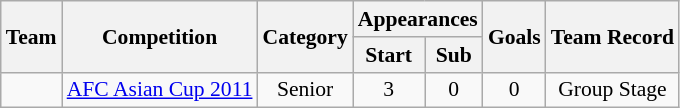<table class="wikitable" style="font-size:90%; text-align: center;">
<tr>
<th rowspan="2">Team</th>
<th rowspan="2">Competition</th>
<th rowspan="2">Category</th>
<th colspan="2">Appearances</th>
<th rowspan="2">Goals</th>
<th rowspan="2">Team Record</th>
</tr>
<tr>
<th>Start</th>
<th>Sub</th>
</tr>
<tr>
<td align="left"></td>
<td align="left"><a href='#'>AFC Asian Cup 2011</a></td>
<td>Senior</td>
<td>3</td>
<td>0</td>
<td>0</td>
<td>Group Stage</td>
</tr>
</table>
